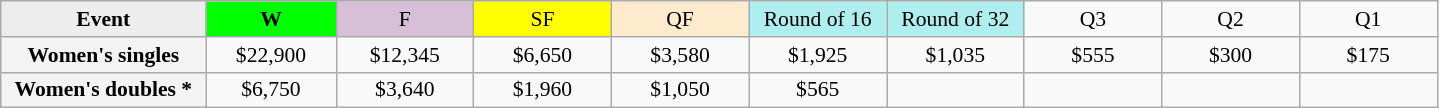<table class=wikitable style=font-size:90%;text-align:center>
<tr>
<td style="width:130px; background:#ededed;"><strong>Event</strong></td>
<td style="width:80px; background:lime;"><strong>W</strong></td>
<td style="width:85px; background:thistle;">F</td>
<td style="width:85px; background:#ff0;">SF</td>
<td style="width:85px; background:#ffebcd;">QF</td>
<td style="width:85px; background:#afeeee;">Round of 16</td>
<td style="width:85px; background:#afeeee;">Round of 32</td>
<td width=85>Q3</td>
<td width=85>Q2</td>
<td width=85>Q1</td>
</tr>
<tr>
<th style="background:#f3f3f3;"><strong>Women's singles</strong></th>
<td>$22,900</td>
<td>$12,345</td>
<td>$6,650</td>
<td>$3,580</td>
<td>$1,925</td>
<td>$1,035</td>
<td>$555</td>
<td>$300</td>
<td>$175</td>
</tr>
<tr>
<th style="background:#f3f3f3;"><strong>Women's doubles *</strong></th>
<td>$6,750</td>
<td>$3,640</td>
<td>$1,960</td>
<td>$1,050</td>
<td>$565</td>
<td></td>
<td></td>
<td></td>
<td></td>
</tr>
</table>
